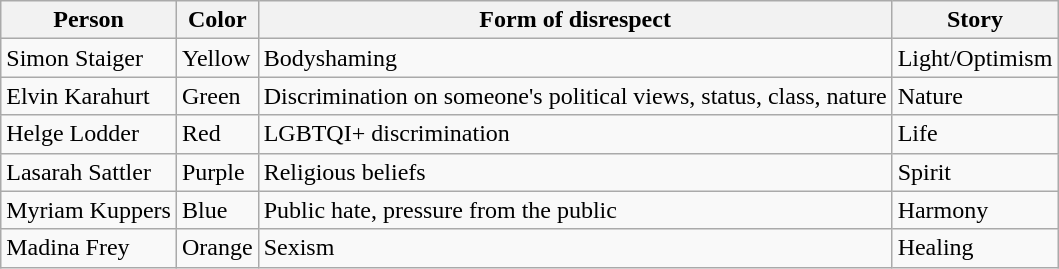<table class="wikitable">
<tr>
<th>Person</th>
<th>Color</th>
<th>Form of disrespect</th>
<th>Story</th>
</tr>
<tr>
<td>Simon Staiger</td>
<td>Yellow</td>
<td>Bodyshaming</td>
<td>Light/Optimism</td>
</tr>
<tr>
<td>Elvin Karahurt</td>
<td>Green</td>
<td>Discrimination on someone's political views, status, class, nature</td>
<td>Nature</td>
</tr>
<tr>
<td>Helge Lodder</td>
<td>Red</td>
<td>LGBTQI+ discrimination</td>
<td>Life</td>
</tr>
<tr>
<td>Lasarah Sattler</td>
<td>Purple</td>
<td>Religious beliefs</td>
<td>Spirit</td>
</tr>
<tr>
<td>Myriam Kuppers</td>
<td>Blue</td>
<td>Public hate, pressure from the public</td>
<td>Harmony</td>
</tr>
<tr>
<td>Madina Frey</td>
<td>Orange</td>
<td>Sexism</td>
<td>Healing</td>
</tr>
</table>
